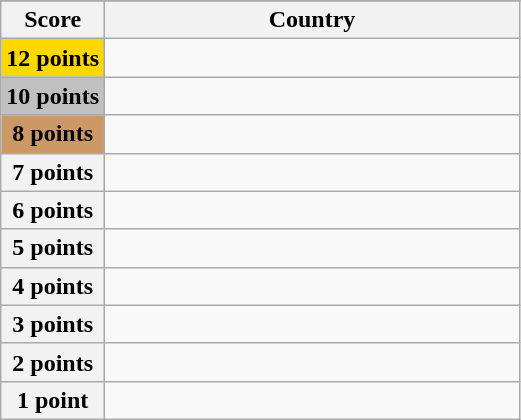<table class="wikitable">
<tr>
</tr>
<tr>
<th scope="col" width="20%">Score</th>
<th scope="col">Country</th>
</tr>
<tr>
<th scope="row" style="background:gold">12 points</th>
<td></td>
</tr>
<tr>
<th scope="row" style="background:silver">10 points</th>
<td></td>
</tr>
<tr>
<th scope="row" style="background:#CC9966">8 points</th>
<td></td>
</tr>
<tr>
<th scope="row">7 points</th>
<td></td>
</tr>
<tr>
<th scope="row">6 points</th>
<td></td>
</tr>
<tr>
<th scope="row">5 points</th>
<td></td>
</tr>
<tr>
<th scope="row">4 points</th>
<td></td>
</tr>
<tr>
<th scope="row">3 points</th>
<td></td>
</tr>
<tr>
<th scope="row">2 points</th>
<td></td>
</tr>
<tr>
<th scope="row">1 point</th>
<td></td>
</tr>
</table>
